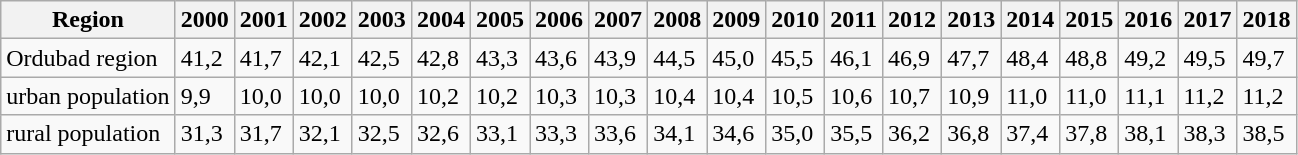<table class="wikitable">
<tr>
<th>Region</th>
<th>2000</th>
<th>2001</th>
<th>2002</th>
<th>2003</th>
<th>2004</th>
<th>2005</th>
<th>2006</th>
<th>2007</th>
<th>2008</th>
<th>2009</th>
<th>2010</th>
<th>2011</th>
<th>2012</th>
<th>2013</th>
<th>2014</th>
<th>2015</th>
<th>2016</th>
<th>2017</th>
<th>2018</th>
</tr>
<tr>
<td>Ordubad region</td>
<td>41,2</td>
<td>41,7</td>
<td>42,1</td>
<td>42,5</td>
<td>42,8</td>
<td>43,3</td>
<td>43,6</td>
<td>43,9</td>
<td>44,5</td>
<td>45,0</td>
<td>45,5</td>
<td>46,1</td>
<td>46,9</td>
<td>47,7</td>
<td>48,4</td>
<td>48,8</td>
<td>49,2</td>
<td>49,5</td>
<td>49,7</td>
</tr>
<tr>
<td>urban population</td>
<td>9,9</td>
<td>10,0</td>
<td>10,0</td>
<td>10,0</td>
<td>10,2</td>
<td>10,2</td>
<td>10,3</td>
<td>10,3</td>
<td>10,4</td>
<td>10,4</td>
<td>10,5</td>
<td>10,6</td>
<td>10,7</td>
<td>10,9</td>
<td>11,0</td>
<td>11,0</td>
<td>11,1</td>
<td>11,2</td>
<td>11,2</td>
</tr>
<tr>
<td>rural population</td>
<td>31,3</td>
<td>31,7</td>
<td>32,1</td>
<td>32,5</td>
<td>32,6</td>
<td>33,1</td>
<td>33,3</td>
<td>33,6</td>
<td>34,1</td>
<td>34,6</td>
<td>35,0</td>
<td>35,5</td>
<td>36,2</td>
<td>36,8</td>
<td>37,4</td>
<td>37,8</td>
<td>38,1</td>
<td>38,3</td>
<td>38,5</td>
</tr>
</table>
